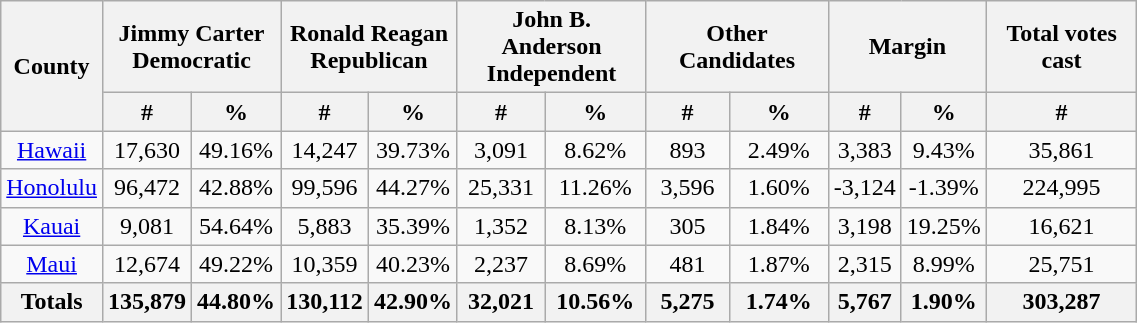<table width="60%"  class="wikitable sortable" style="text-align:center">
<tr>
<th style="text-align:center;" rowspan="2">County</th>
<th style="text-align:center;" colspan="2">Jimmy Carter<br>Democratic</th>
<th style="text-align:center;" colspan="2">Ronald Reagan<br>Republican</th>
<th style="text-align:center;" colspan="2">John B. Anderson<br>Independent</th>
<th style="text-align:center;" colspan="2">Other Candidates<br></th>
<th style="text-align:center;" colspan="2">Margin</th>
<th style="text-align:center;" colspan="1">Total votes cast</th>
</tr>
<tr>
<th style="text-align:center;" data-sort-type="number">#</th>
<th style="text-align:center;" data-sort-type="number">%</th>
<th style="text-align:center;" data-sort-type="number">#</th>
<th style="text-align:center;" data-sort-type="number">%</th>
<th style="text-align:center;" data-sort-type="number">#</th>
<th style="text-align:center;" data-sort-type="number">%</th>
<th style="text-align:center;" data-sort-type="number">#</th>
<th style="text-align:center;" data-sort-type="number">%</th>
<th style="text-align:center;" data-sort-type="number">#</th>
<th style="text-align:center;" data-sort-type="number">%</th>
<th style="text-align:center;" data-sort-type="number">#</th>
</tr>
<tr>
<td align="center"  ><a href='#'>Hawaii</a></td>
<td align="center"  >17,630</td>
<td align="center"  >49.16%</td>
<td align="center"  >14,247</td>
<td align="center"  >39.73%</td>
<td align="center"  >3,091</td>
<td align="center"  >8.62%</td>
<td align="center">893</td>
<td align="center">2.49%</td>
<td align="center"  >3,383</td>
<td align="center"  >9.43%</td>
<td align="center"  >35,861</td>
</tr>
<tr>
<td align="center"  ><a href='#'>Honolulu</a></td>
<td align="center"  >96,472</td>
<td align="center"  >42.88%</td>
<td align="center"  >99,596</td>
<td align="center"  >44.27%</td>
<td align="center"  >25,331</td>
<td align="center"  >11.26%</td>
<td align="center">3,596</td>
<td align="center">1.60%</td>
<td align="center"  >-3,124</td>
<td align="center"  >-1.39%</td>
<td align="center"  >224,995</td>
</tr>
<tr>
<td align="center"  ><a href='#'>Kauai</a></td>
<td align="center"  >9,081</td>
<td align="center"  >54.64%</td>
<td align="center"  >5,883</td>
<td align="center"  >35.39%</td>
<td align="center"  >1,352</td>
<td align="center"  >8.13%</td>
<td align="center">305</td>
<td align="center">1.84%</td>
<td align="center"  >3,198</td>
<td align="center"  >19.25%</td>
<td align="center"  >16,621</td>
</tr>
<tr>
<td align="center"  ><a href='#'>Maui</a></td>
<td align="center"  >12,674</td>
<td align="center"  >49.22%</td>
<td align="center"  >10,359</td>
<td align="center"  >40.23%</td>
<td align="center"  >2,237</td>
<td align="center"  >8.69%</td>
<td align="center">481</td>
<td align="center">1.87%</td>
<td align="center"  >2,315</td>
<td align="center"  >8.99%</td>
<td align="center"  >25,751</td>
</tr>
<tr>
<th>Totals</th>
<th>135,879</th>
<th>44.80%</th>
<th>130,112</th>
<th>42.90%</th>
<th>32,021</th>
<th>10.56%</th>
<th>5,275</th>
<th>1.74%</th>
<th>5,767</th>
<th>1.90%</th>
<th>303,287</th>
</tr>
</table>
